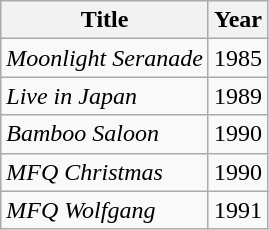<table class="wikitable">
<tr>
<th>Title</th>
<th>Year</th>
</tr>
<tr>
<td><em>Moonlight Seranade</em></td>
<td>1985</td>
</tr>
<tr>
<td><em>Live in Japan</em></td>
<td>1989</td>
</tr>
<tr>
<td><em>Bamboo Saloon</em></td>
<td>1990</td>
</tr>
<tr>
<td><em>MFQ Christmas</em></td>
<td>1990</td>
</tr>
<tr>
<td><em>MFQ Wolfgang</em></td>
<td>1991</td>
</tr>
</table>
